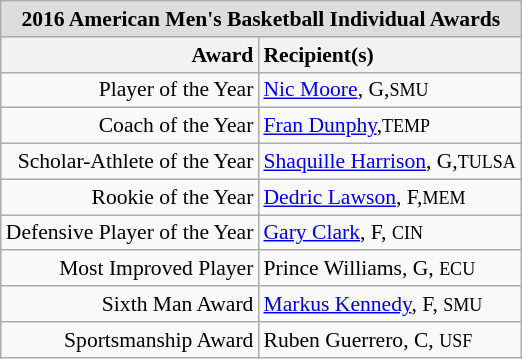<table class="wikitable" style="white-space:nowrap; font-size:90%;">
<tr>
<td colspan="7" style="text-align:center; background:#ddd;"><strong>2016 American Men's Basketball Individual Awards</strong></td>
</tr>
<tr>
<th style="text-align:right;">Award</th>
<th style="text-align:left;">Recipient(s)</th>
</tr>
<tr>
<td style="text-align:right;">Player of the Year</td>
<td style="text-align:left;"><a href='#'>Nic Moore</a>, G,<small>SMU</small></td>
</tr>
<tr>
<td style="text-align:right;">Coach of the Year</td>
<td style="text-align:left;"><a href='#'>Fran Dunphy</a>,<small>TEMP</small></td>
</tr>
<tr>
<td style="text-align:right;">Scholar-Athlete of the Year</td>
<td style="text-align:left;"><a href='#'>Shaquille Harrison</a>, G,<small>TULSA</small></td>
</tr>
<tr>
<td style="text-align:right;">Rookie of the Year</td>
<td style="text-align:left;"><a href='#'>Dedric Lawson</a>, F,<small>MEM</small></td>
</tr>
<tr>
<td style="text-align:right;">Defensive Player of the Year</td>
<td style="text-align:left;"><a href='#'>Gary Clark</a>, F, <small>CIN</small></td>
</tr>
<tr>
<td style="text-align:right;">Most Improved Player</td>
<td style="text-align:left;">Prince Williams, G, <small>ECU</small></td>
</tr>
<tr>
<td style="text-align:right;">Sixth Man Award</td>
<td style="text-align:left;"><a href='#'>Markus Kennedy</a>, F, <small>SMU</small></td>
</tr>
<tr>
<td style="text-align:right;">Sportsmanship Award</td>
<td style="text-align:left;">Ruben Guerrero, C, <small>USF</small></td>
</tr>
</table>
